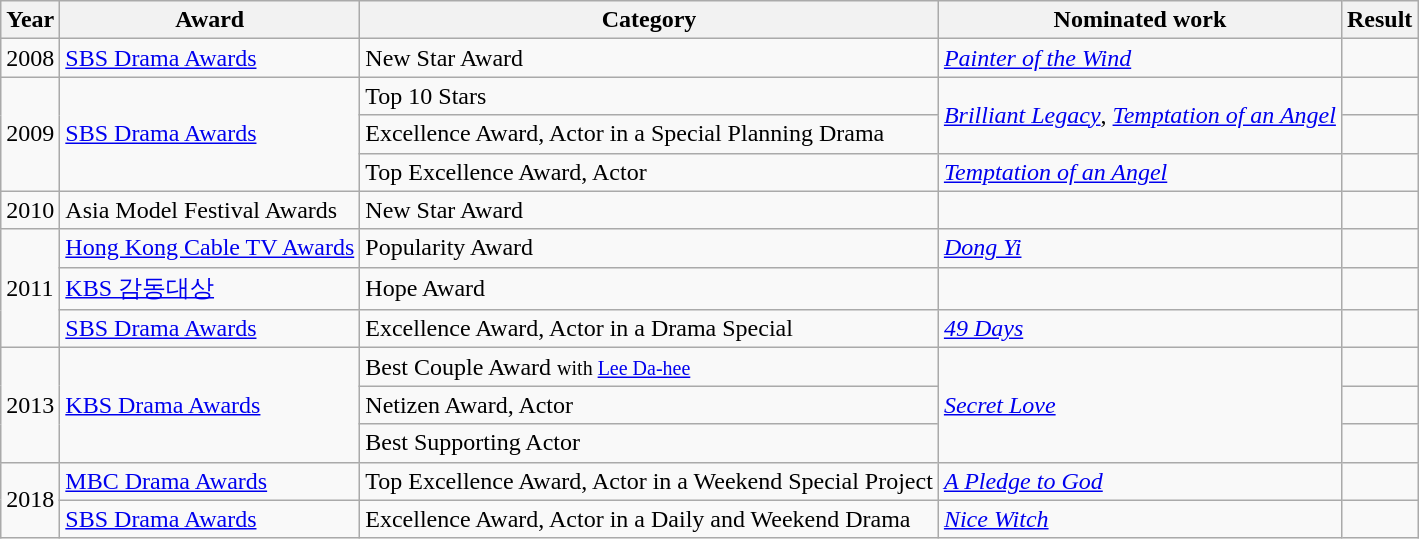<table class="wikitable sortable">
<tr>
<th>Year</th>
<th>Award</th>
<th>Category</th>
<th>Nominated work</th>
<th>Result</th>
</tr>
<tr>
<td>2008</td>
<td><a href='#'>SBS Drama Awards</a></td>
<td>New Star Award</td>
<td><em><a href='#'>Painter of the Wind</a></em></td>
<td></td>
</tr>
<tr>
<td rowspan="3">2009</td>
<td rowspan="3"><a href='#'>SBS Drama Awards</a></td>
<td>Top 10 Stars</td>
<td rowspan="2"><em><a href='#'>Brilliant Legacy</a></em>, <em><a href='#'>Temptation of an Angel</a></em></td>
<td></td>
</tr>
<tr>
<td>Excellence Award, Actor in a Special Planning Drama</td>
<td></td>
</tr>
<tr>
<td>Top Excellence Award, Actor</td>
<td><em><a href='#'>Temptation of an Angel</a></em></td>
<td></td>
</tr>
<tr>
<td>2010</td>
<td>Asia Model Festival Awards</td>
<td>New Star Award</td>
<td></td>
<td></td>
</tr>
<tr>
<td rowspan="3">2011</td>
<td><a href='#'>Hong Kong Cable TV Awards</a></td>
<td>Popularity Award</td>
<td><em><a href='#'>Dong Yi</a></em></td>
<td></td>
</tr>
<tr>
<td><a href='#'>KBS 감동대상</a></td>
<td>Hope Award</td>
<td></td>
<td></td>
</tr>
<tr>
<td><a href='#'>SBS Drama Awards</a></td>
<td>Excellence Award, Actor in a Drama Special</td>
<td><em><a href='#'>49 Days</a></em></td>
<td></td>
</tr>
<tr>
<td rowspan="3">2013</td>
<td rowspan="3"><a href='#'>KBS Drama Awards</a></td>
<td>Best Couple Award <small>with <a href='#'>Lee Da-hee</a></small></td>
<td rowspan="3"><em><a href='#'>Secret Love</a></em></td>
<td></td>
</tr>
<tr>
<td>Netizen Award, Actor</td>
<td></td>
</tr>
<tr>
<td>Best Supporting Actor</td>
<td></td>
</tr>
<tr>
<td rowspan=2>2018</td>
<td><a href='#'>MBC Drama Awards</a></td>
<td>Top Excellence Award, Actor in a Weekend Special Project</td>
<td><em><a href='#'>A Pledge to God</a></em></td>
<td></td>
</tr>
<tr>
<td><a href='#'>SBS Drama Awards</a></td>
<td>Excellence Award, Actor in a Daily and Weekend Drama</td>
<td><em><a href='#'>Nice Witch</a></em></td>
<td></td>
</tr>
</table>
